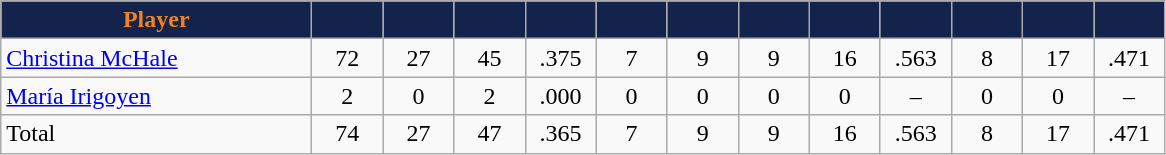<table class="wikitable" style="text-align:center">
<tr>
<th style="background:#14234B; color:#F18121" width="200px">Player</th>
<th style="background:#14234B; color:#F18121" width="40px"></th>
<th style="background:#14234B; color:#F18121" width="40px"></th>
<th style="background:#14234B; color:#F18121" width="40px"></th>
<th style="background:#14234B; color:#F18121" width="40px"></th>
<th style="background:#14234B; color:#F18121" width="40px"></th>
<th style="background:#14234B; color:#F18121" width="40px"></th>
<th style="background:#14234B; color:#F18121" width="40px"></th>
<th style="background:#14234B; color:#F18121" width="40px"></th>
<th style="background:#14234B; color:#F18121" width="40px"></th>
<th style="background:#14234B; color:#F18121" width="40px"></th>
<th style="background:#14234B; color:#F18121" width="40px"></th>
<th style="background:#14234B; color:#F18121" width="40px"></th>
</tr>
<tr>
<td style="text-align:left"><a href='#'>Christina McHale</a></td>
<td>72</td>
<td>27</td>
<td>45</td>
<td>.375</td>
<td>7</td>
<td>9</td>
<td>9</td>
<td>16</td>
<td>.563</td>
<td>8</td>
<td>17</td>
<td>.471</td>
</tr>
<tr>
<td style="text-align:left"><a href='#'>María Irigoyen</a></td>
<td>2</td>
<td>0</td>
<td>2</td>
<td>.000</td>
<td>0</td>
<td>0</td>
<td>0</td>
<td>0</td>
<td>–</td>
<td>0</td>
<td>0</td>
<td>–</td>
</tr>
<tr>
<td style="text-align:left">Total</td>
<td>74</td>
<td>27</td>
<td>47</td>
<td>.365</td>
<td>7</td>
<td>9</td>
<td>9</td>
<td>16</td>
<td>.563</td>
<td>8</td>
<td>17</td>
<td>.471</td>
</tr>
</table>
